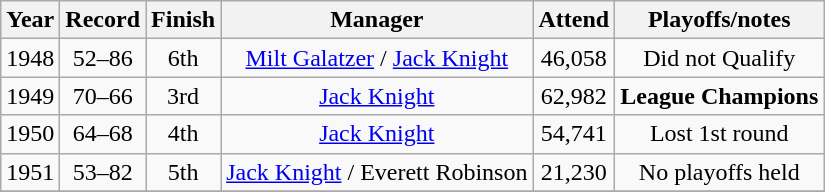<table class="wikitable">
<tr>
<th>Year</th>
<th>Record</th>
<th>Finish</th>
<th>Manager</th>
<th>Attend</th>
<th>Playoffs/notes</th>
</tr>
<tr align=center>
<td>1948</td>
<td>52–86</td>
<td>6th</td>
<td><a href='#'>Milt Galatzer</a> / <a href='#'>Jack Knight</a></td>
<td>46,058</td>
<td>Did not Qualify</td>
</tr>
<tr align=center>
<td>1949</td>
<td>70–66</td>
<td>3rd</td>
<td><a href='#'>Jack Knight</a></td>
<td>62,982</td>
<td><strong>League Champions</strong></td>
</tr>
<tr align=center>
<td>1950</td>
<td>64–68</td>
<td>4th</td>
<td><a href='#'>Jack Knight</a></td>
<td>54,741</td>
<td>Lost 1st round</td>
</tr>
<tr align=center>
<td>1951</td>
<td>53–82</td>
<td>5th</td>
<td><a href='#'>Jack Knight</a> / Everett Robinson</td>
<td>21,230</td>
<td>No playoffs held</td>
</tr>
<tr align=center>
</tr>
</table>
